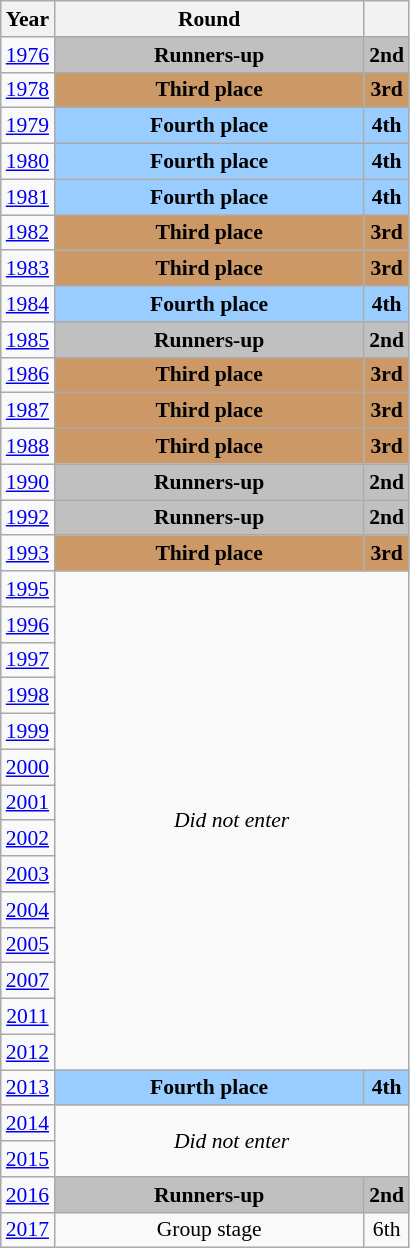<table class="wikitable" style="text-align: center; font-size:90%">
<tr>
<th>Year</th>
<th style="width:200px">Round</th>
<th></th>
</tr>
<tr>
<td><a href='#'>1976</a></td>
<td bgcolor=Silver><strong>Runners-up</strong></td>
<td bgcolor=Silver><strong>2nd</strong></td>
</tr>
<tr>
<td><a href='#'>1978</a></td>
<td bgcolor="cc9966"><strong>Third place</strong></td>
<td bgcolor="cc9966"><strong>3rd</strong></td>
</tr>
<tr>
<td><a href='#'>1979</a></td>
<td bgcolor="9acdff"><strong>Fourth place</strong></td>
<td bgcolor="9acdff"><strong>4th</strong></td>
</tr>
<tr>
<td><a href='#'>1980</a></td>
<td bgcolor="9acdff"><strong>Fourth place</strong></td>
<td bgcolor="9acdff"><strong>4th</strong></td>
</tr>
<tr>
<td><a href='#'>1981</a></td>
<td bgcolor="9acdff"><strong>Fourth place</strong></td>
<td bgcolor="9acdff"><strong>4th</strong></td>
</tr>
<tr>
<td><a href='#'>1982</a></td>
<td bgcolor="cc9966"><strong>Third place</strong></td>
<td bgcolor="cc9966"><strong>3rd</strong></td>
</tr>
<tr>
<td><a href='#'>1983</a></td>
<td bgcolor="cc9966"><strong>Third place</strong></td>
<td bgcolor="cc9966"><strong>3rd</strong></td>
</tr>
<tr>
<td><a href='#'>1984</a></td>
<td bgcolor="9acdff"><strong>Fourth place</strong></td>
<td bgcolor="9acdff"><strong>4th</strong></td>
</tr>
<tr>
<td><a href='#'>1985</a></td>
<td bgcolor=Silver><strong>Runners-up</strong></td>
<td bgcolor=Silver><strong>2nd</strong></td>
</tr>
<tr>
<td><a href='#'>1986</a></td>
<td bgcolor="cc9966"><strong>Third place</strong></td>
<td bgcolor="cc9966"><strong>3rd</strong></td>
</tr>
<tr>
<td><a href='#'>1987</a></td>
<td bgcolor="cc9966"><strong>Third place</strong></td>
<td bgcolor="cc9966"><strong>3rd</strong></td>
</tr>
<tr>
<td><a href='#'>1988</a></td>
<td bgcolor="cc9966"><strong>Third place</strong></td>
<td bgcolor="cc9966"><strong>3rd</strong></td>
</tr>
<tr>
<td><a href='#'>1990</a></td>
<td bgcolor=Silver><strong>Runners-up</strong></td>
<td bgcolor=Silver><strong>2nd</strong></td>
</tr>
<tr>
<td><a href='#'>1992</a></td>
<td bgcolor=Silver><strong>Runners-up</strong></td>
<td bgcolor=Silver><strong>2nd</strong></td>
</tr>
<tr>
<td><a href='#'>1993</a></td>
<td bgcolor="cc9966"><strong>Third place</strong></td>
<td bgcolor="cc9966"><strong>3rd</strong></td>
</tr>
<tr>
<td><a href='#'>1995</a></td>
<td colspan="2" rowspan="14"><em>Did not enter</em></td>
</tr>
<tr>
<td><a href='#'>1996</a></td>
</tr>
<tr>
<td><a href='#'>1997</a></td>
</tr>
<tr>
<td><a href='#'>1998</a></td>
</tr>
<tr>
<td><a href='#'>1999</a></td>
</tr>
<tr>
<td><a href='#'>2000</a></td>
</tr>
<tr>
<td><a href='#'>2001</a></td>
</tr>
<tr>
<td><a href='#'>2002</a></td>
</tr>
<tr>
<td><a href='#'>2003</a></td>
</tr>
<tr>
<td><a href='#'>2004</a></td>
</tr>
<tr>
<td><a href='#'>2005</a></td>
</tr>
<tr>
<td><a href='#'>2007</a></td>
</tr>
<tr>
<td><a href='#'>2011</a></td>
</tr>
<tr>
<td><a href='#'>2012</a></td>
</tr>
<tr>
<td><a href='#'>2013</a></td>
<td bgcolor="9acdff"><strong>Fourth place</strong></td>
<td bgcolor="9acdff"><strong>4th</strong></td>
</tr>
<tr>
<td><a href='#'>2014</a></td>
<td colspan="2" rowspan="2"><em>Did not enter</em></td>
</tr>
<tr>
<td><a href='#'>2015</a></td>
</tr>
<tr>
<td><a href='#'>2016</a></td>
<td bgcolor=Silver><strong>Runners-up</strong></td>
<td bgcolor=Silver><strong>2nd</strong></td>
</tr>
<tr>
<td><a href='#'>2017</a></td>
<td>Group stage</td>
<td>6th</td>
</tr>
</table>
